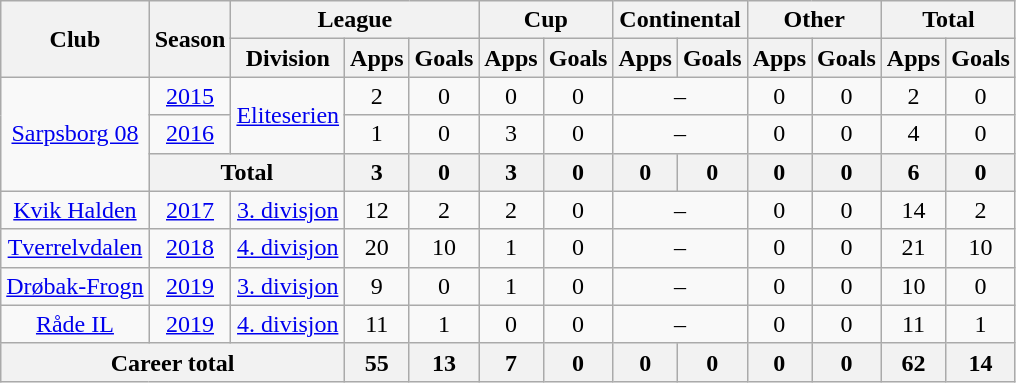<table class="wikitable" style="text-align: center">
<tr>
<th rowspan="2">Club</th>
<th rowspan="2">Season</th>
<th colspan="3">League</th>
<th colspan="2">Cup</th>
<th colspan="2">Continental</th>
<th colspan="2">Other</th>
<th colspan="2">Total</th>
</tr>
<tr>
<th>Division</th>
<th>Apps</th>
<th>Goals</th>
<th>Apps</th>
<th>Goals</th>
<th>Apps</th>
<th>Goals</th>
<th>Apps</th>
<th>Goals</th>
<th>Apps</th>
<th>Goals</th>
</tr>
<tr>
<td rowspan="3"><a href='#'>Sarpsborg 08</a></td>
<td><a href='#'>2015</a></td>
<td rowspan="2"><a href='#'>Eliteserien</a></td>
<td>2</td>
<td>0</td>
<td>0</td>
<td>0</td>
<td colspan="2">–</td>
<td>0</td>
<td>0</td>
<td>2</td>
<td>0</td>
</tr>
<tr>
<td><a href='#'>2016</a></td>
<td>1</td>
<td>0</td>
<td>3</td>
<td>0</td>
<td colspan="2">–</td>
<td>0</td>
<td>0</td>
<td>4</td>
<td>0</td>
</tr>
<tr>
<th colspan=2>Total</th>
<th>3</th>
<th>0</th>
<th>3</th>
<th>0</th>
<th>0</th>
<th>0</th>
<th>0</th>
<th>0</th>
<th>6</th>
<th>0</th>
</tr>
<tr>
<td><a href='#'>Kvik Halden</a></td>
<td><a href='#'>2017</a></td>
<td><a href='#'>3. divisjon</a></td>
<td>12</td>
<td>2</td>
<td>2</td>
<td>0</td>
<td colspan="2">–</td>
<td>0</td>
<td>0</td>
<td>14</td>
<td>2</td>
</tr>
<tr>
<td><a href='#'>Tverrelvdalen</a></td>
<td><a href='#'>2018</a></td>
<td><a href='#'>4. divisjon</a></td>
<td>20</td>
<td>10</td>
<td>1</td>
<td>0</td>
<td colspan="2">–</td>
<td>0</td>
<td>0</td>
<td>21</td>
<td>10</td>
</tr>
<tr>
<td><a href='#'>Drøbak-Frogn</a></td>
<td><a href='#'>2019</a></td>
<td><a href='#'>3. divisjon</a></td>
<td>9</td>
<td>0</td>
<td>1</td>
<td>0</td>
<td colspan="2">–</td>
<td>0</td>
<td>0</td>
<td>10</td>
<td>0</td>
</tr>
<tr>
<td><a href='#'>Råde IL</a></td>
<td><a href='#'>2019</a></td>
<td><a href='#'>4. divisjon</a></td>
<td>11</td>
<td>1</td>
<td>0</td>
<td>0</td>
<td colspan="2">–</td>
<td>0</td>
<td>0</td>
<td>11</td>
<td>1</td>
</tr>
<tr>
<th colspan=3>Career total</th>
<th>55</th>
<th>13</th>
<th>7</th>
<th>0</th>
<th>0</th>
<th>0</th>
<th>0</th>
<th>0</th>
<th>62</th>
<th>14</th>
</tr>
</table>
